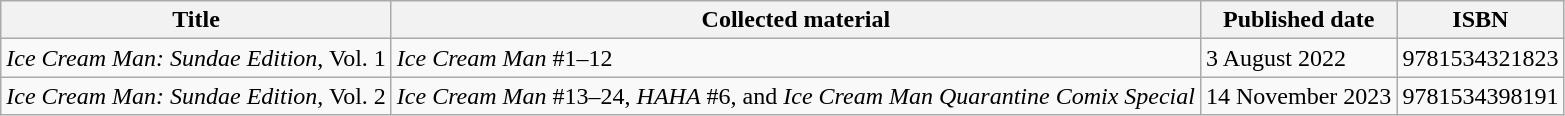<table class="wikitable">
<tr>
<th>Title</th>
<th>Collected material</th>
<th>Published date</th>
<th>ISBN</th>
</tr>
<tr>
<td><em>Ice Cream Man: Sundae Edition</em>, Vol. 1</td>
<td><em>Ice Cream Man</em> #1–12</td>
<td>3 August 2022</td>
<td>9781534321823</td>
</tr>
<tr>
<td><em>Ice Cream Man: Sundae Edition</em>, Vol. 2</td>
<td><em>Ice Cream Man</em> #13–24, <em>HAHA</em> #6, and <em>Ice Cream Man Quarantine Comix Special</em></td>
<td>14 November 2023</td>
<td>9781534398191</td>
</tr>
</table>
